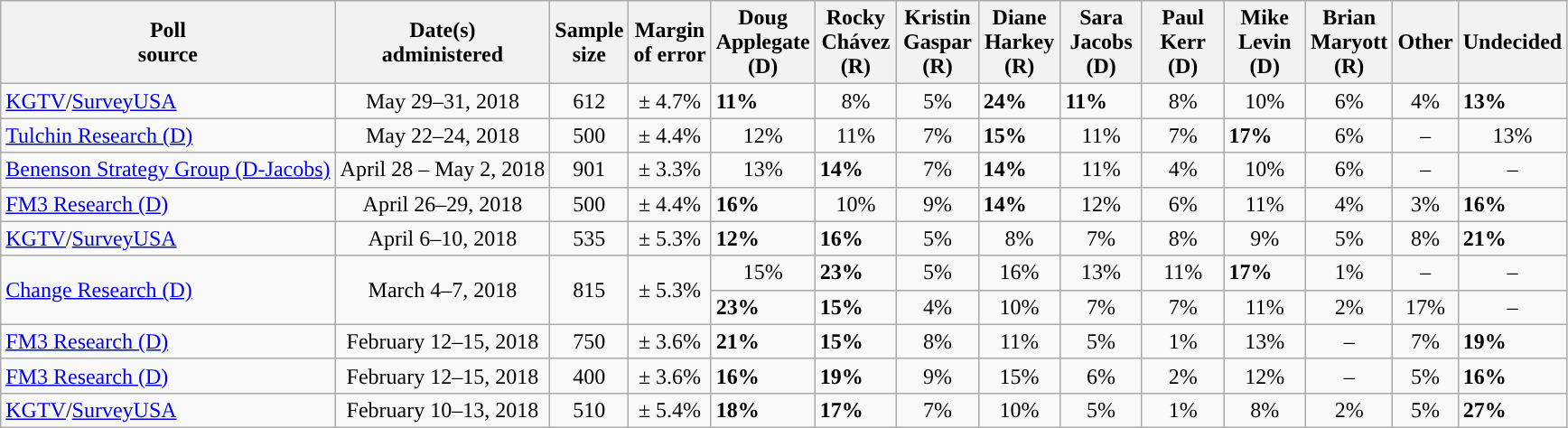<table class="wikitable">
<tr>
<th>Poll<br>source</th>
<th>Date(s)<br>administered</th>
<th>Sample<br>size</th>
<th>Margin<br>of error</th>
<th style="width:53px">Doug<br>Applegate<br>(D)</th>
<th style="width:53px">Rocky<br>Chávez<br>(R)</th>
<th style="width:53px">Kristin<br>Gaspar<br>(R)</th>
<th style="width:53px">Diane<br>Harkey<br>(R)</th>
<th style="width:53px">Sara<br>Jacobs<br>(D)</th>
<th style="width:53px">Paul<br>Kerr<br>(D)</th>
<th style="width:53px">Mike<br>Levin<br>(D)</th>
<th style="width:53px">Brian<br>Maryott<br>(R)</th>
<th>Other</th>
<th>Undecided</th>
</tr>
<tr>
<td><a href='#'>KGTV</a>/<a href='#'>SurveyUSA</a></td>
<td style="text-align:center">May 29–31, 2018</td>
<td style="text-align:center">612</td>
<td style="text-align:center">± 4.7%</td>
<td style="background-color:"><strong>11%</strong></td>
<td style="text-align:center">8%</td>
<td style="text-align:center">5%</td>
<td style="background-color:"><strong>24%</strong></td>
<td style="background-color:"><strong>11%</strong></td>
<td style="text-align:center">8%</td>
<td style="text-align:center">10%</td>
<td style="text-align:center">6%</td>
<td style="text-align:center">4%</td>
<td><strong>13%</strong></td>
</tr>
<tr>
<td><a href='#'>Tulchin Research (D)</a></td>
<td style="text-align:center">May 22–24, 2018</td>
<td style="text-align:center">500</td>
<td style="text-align:center">± 4.4%</td>
<td style="text-align:center">12%</td>
<td style="text-align:center">11%</td>
<td style="text-align:center">7%</td>
<td style="background-color:"><strong>15%</strong></td>
<td style="text-align:center">11%</td>
<td style="text-align:center">7%</td>
<td style="background-color:"><strong>17%</strong></td>
<td style="text-align:center">6%</td>
<td style="text-align:center">–</td>
<td style="text-align:center">13%</td>
</tr>
<tr>
<td><a href='#'>Benenson Strategy Group (D-Jacobs)</a></td>
<td style="text-align:center">April 28 – May 2, 2018</td>
<td style="text-align:center">901</td>
<td style="text-align:center">± 3.3%</td>
<td style="text-align:center">13%</td>
<td style="background-color:"><strong>14%</strong></td>
<td style="text-align:center">7%</td>
<td style="background-color:"><strong>14%</strong></td>
<td style="text-align:center">11%</td>
<td style="text-align:center">4%</td>
<td style="text-align:center">10%</td>
<td style="text-align:center">6%</td>
<td style="text-align:center">–</td>
<td style="text-align:center">–</td>
</tr>
<tr>
<td><a href='#'>FM3 Research (D)</a></td>
<td style="text-align:center">April 26–29, 2018</td>
<td style="text-align:center">500</td>
<td style="text-align:center">± 4.4%</td>
<td style="background-color:"><strong>16%</strong></td>
<td style="text-align:center">10%</td>
<td style="text-align:center">9%</td>
<td style="background-color:"><strong>14%</strong></td>
<td style="text-align:center">12%</td>
<td style="text-align:center">6%</td>
<td style="text-align:center">11%</td>
<td style="text-align:center">4%</td>
<td style="text-align:center">3%</td>
<td><strong>16%</strong></td>
</tr>
<tr>
<td><a href='#'>KGTV</a>/<a href='#'>SurveyUSA</a></td>
<td style="text-align:center">April 6–10, 2018</td>
<td style="text-align:center">535</td>
<td style="text-align:center">± 5.3%</td>
<td style="background-color:"><strong>12%</strong></td>
<td style="background-color:"><strong>16%</strong></td>
<td style="text-align:center">5%</td>
<td style="text-align:center">8%</td>
<td style="text-align:center">7%</td>
<td style="text-align:center">8%</td>
<td style="text-align:center">9%</td>
<td style="text-align:center">5%</td>
<td style="text-align:center">8%</td>
<td><strong>21%</strong></td>
</tr>
<tr>
<td rowspan=2><a href='#'>Change Research (D)</a></td>
<td rowspan=2; style="text-align:center">March 4–7, 2018</td>
<td rowspan=2; style="text-align:center">815</td>
<td rowspan=2; style="text-align:center">± 5.3%</td>
<td style="text-align:center">15%</td>
<td style="background-color:"><strong>23%</strong></td>
<td style="text-align:center">5%</td>
<td style="text-align:center">16%</td>
<td style="text-align:center">13%</td>
<td style="text-align:center">11%</td>
<td style="background-color:"><strong>17%</strong></td>
<td style="text-align:center">1%</td>
<td style="text-align:center">–</td>
<td style="text-align:center">–</td>
</tr>
<tr>
<td style="background-color:"><strong>23%</strong></td>
<td style="background-color:"><strong>15%</strong></td>
<td style="text-align:center">4%</td>
<td style="text-align:center">10%</td>
<td style="text-align:center">7%</td>
<td style="text-align:center">7%</td>
<td style="text-align:center">11%</td>
<td style="text-align:center">2%</td>
<td style="text-align:center">17%</td>
<td style="text-align:center">–</td>
</tr>
<tr>
<td><a href='#'>FM3 Research (D)</a></td>
<td style="text-align:center">February 12–15, 2018</td>
<td style="text-align:center">750</td>
<td style="text-align:center">± 3.6%</td>
<td style="background-color:"><strong>21%</strong></td>
<td style="background-color:"><strong>15%</strong></td>
<td style="text-align:center">8%</td>
<td style="text-align:center">11%</td>
<td style="text-align:center">5%</td>
<td style="text-align:center">1%</td>
<td style="text-align:center">13%</td>
<td style="text-align:center">–</td>
<td style="text-align:center">7%</td>
<td><strong>19%</strong></td>
</tr>
<tr>
<td><a href='#'>FM3 Research (D)</a></td>
<td style="text-align:center">February 12–15, 2018</td>
<td style="text-align:center">400</td>
<td style="text-align:center">± 3.6%</td>
<td style="background-color:"><strong>16%</strong></td>
<td style="background-color:"><strong>19%</strong></td>
<td style="text-align:center">9%</td>
<td style="text-align:center">15%</td>
<td style="text-align:center">6%</td>
<td style="text-align:center">2%</td>
<td style="text-align:center">12%</td>
<td style="text-align:center">–</td>
<td style="text-align:center">5%</td>
<td><strong>16%</strong></td>
</tr>
<tr>
<td><a href='#'>KGTV</a>/<a href='#'>SurveyUSA</a></td>
<td style="text-align:center">February 10–13, 2018</td>
<td style="text-align:center">510</td>
<td style="text-align:center">± 5.4%</td>
<td style="background-color:"><strong>18%</strong></td>
<td style="background-color:"><strong>17%</strong></td>
<td style="text-align:center">7%</td>
<td style="text-align:center">10%</td>
<td style="text-align:center">5%</td>
<td style="text-align:center">1%</td>
<td style="text-align:center">8%</td>
<td style="text-align:center">2%</td>
<td style="text-align:center">5%</td>
<td><strong>27%</strong></td>
</tr>
</table>
